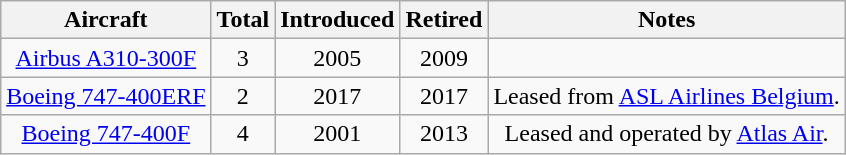<table class="wikitable" style="margin:auto;text-align:center">
<tr>
<th>Aircraft</th>
<th>Total</th>
<th>Introduced</th>
<th>Retired</th>
<th>Notes</th>
</tr>
<tr>
<td><a href='#'>Airbus A310-300F</a></td>
<td>3</td>
<td>2005</td>
<td>2009</td>
<td></td>
</tr>
<tr>
<td><a href='#'>Boeing 747-400ERF</a></td>
<td>2</td>
<td>2017</td>
<td>2017</td>
<td>Leased from <a href='#'>ASL Airlines Belgium</a>.</td>
</tr>
<tr>
<td><a href='#'>Boeing 747-400F</a></td>
<td>4</td>
<td>2001</td>
<td>2013</td>
<td>Leased and operated by <a href='#'>Atlas Air</a>.</td>
</tr>
</table>
